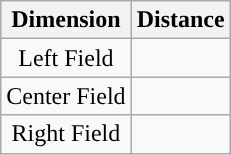<table class="wikitable" style="text-align:center;">
<tr>
<th>Dimension</th>
<th>Distance</th>
</tr>
<tr>
<td>Left Field</td>
<td></td>
</tr>
<tr>
<td>Center Field</td>
<td></td>
</tr>
<tr>
<td>Right Field</td>
<td></td>
</tr>
</table>
